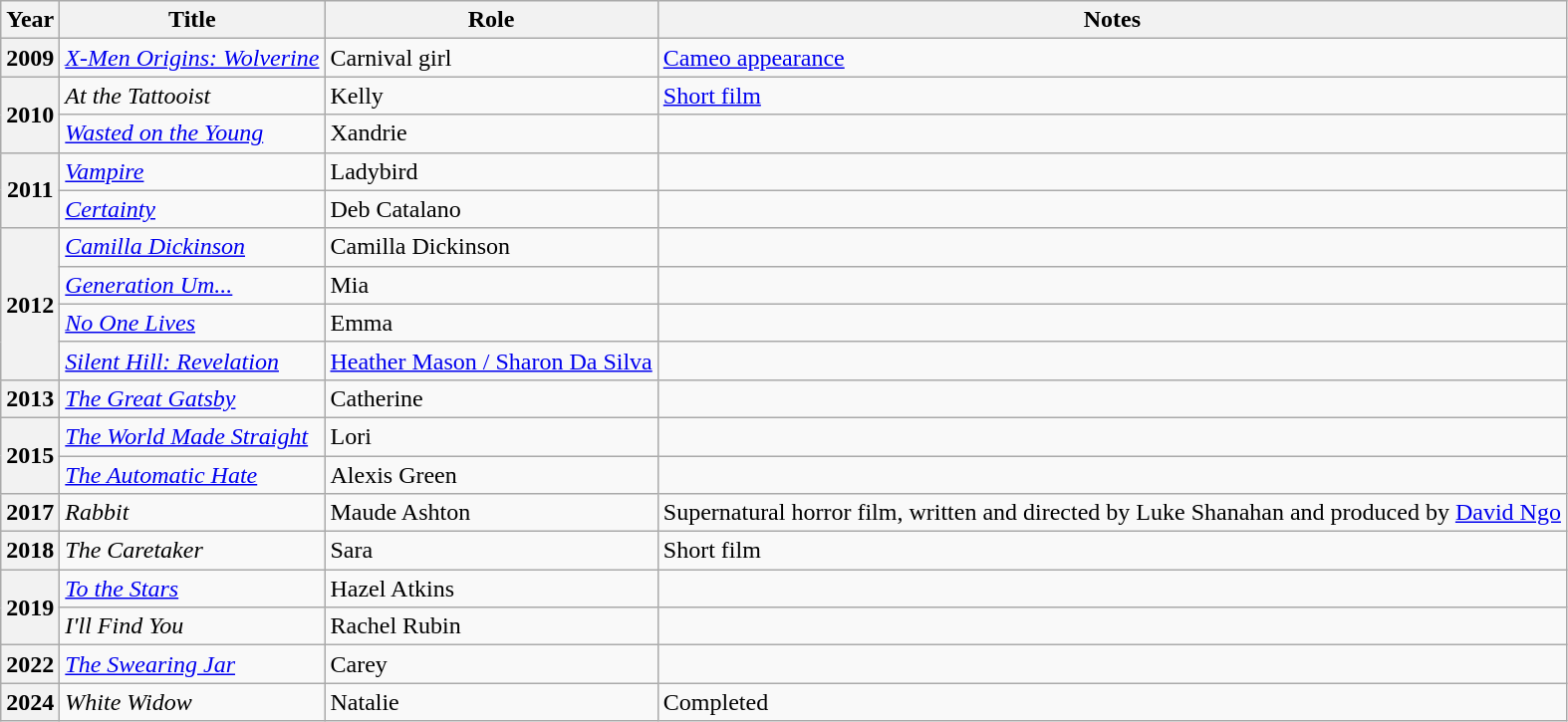<table class="wikitable plainrowheaders sortable">
<tr>
<th scope="col">Year</th>
<th scope="col">Title</th>
<th scope="col">Role</th>
<th scope="col" class="unsortable">Notes</th>
</tr>
<tr>
<th scope="row">2009</th>
<td><em><a href='#'>X-Men Origins: Wolverine</a></em></td>
<td>Carnival girl</td>
<td><a href='#'>Cameo appearance</a></td>
</tr>
<tr>
<th rowspan=2 ! scope="row">2010</th>
<td><em>At the Tattooist</em></td>
<td>Kelly</td>
<td><a href='#'>Short film</a></td>
</tr>
<tr>
<td><em><a href='#'>Wasted on the Young</a></em></td>
<td>Xandrie</td>
<td></td>
</tr>
<tr>
<th rowspan=2 ! scope="row">2011</th>
<td><em><a href='#'>Vampire</a></em></td>
<td>Ladybird</td>
<td></td>
</tr>
<tr>
<td><em><a href='#'>Certainty</a></em></td>
<td>Deb Catalano</td>
<td></td>
</tr>
<tr>
<th rowspan=4 ! scope="row">2012</th>
<td><em><a href='#'>Camilla Dickinson</a></em></td>
<td>Camilla Dickinson</td>
<td></td>
</tr>
<tr>
<td><em><a href='#'>Generation Um...</a></em></td>
<td>Mia</td>
<td></td>
</tr>
<tr>
<td><em><a href='#'>No One Lives</a></em></td>
<td>Emma</td>
<td></td>
</tr>
<tr>
<td><em><a href='#'>Silent Hill: Revelation</a></em></td>
<td><a href='#'>Heather Mason / Sharon Da Silva</a></td>
<td></td>
</tr>
<tr>
<th scope="row">2013</th>
<td><a href='#'><em>The Great Gatsby</em></a></td>
<td>Catherine</td>
<td></td>
</tr>
<tr>
<th rowspan=2 ! scope="row">2015</th>
<td><a href='#'><em>The World Made Straight</em></a></td>
<td>Lori</td>
<td></td>
</tr>
<tr>
<td><em><a href='#'>The Automatic Hate</a></em></td>
<td>Alexis Green</td>
<td></td>
</tr>
<tr>
<th scope="row">2017</th>
<td><em>Rabbit</em></td>
<td>Maude Ashton</td>
<td>Supernatural horror film, written and directed by Luke Shanahan and produced by <a href='#'>David Ngo</a></td>
</tr>
<tr>
<th scope="row">2018</th>
<td><em>The Caretaker</em></td>
<td>Sara</td>
<td>Short film</td>
</tr>
<tr>
<th rowspan=2 ! scope="row">2019</th>
<td><em><a href='#'>To the Stars</a></em></td>
<td>Hazel Atkins</td>
<td></td>
</tr>
<tr>
<td><em>I'll Find You</em></td>
<td>Rachel Rubin</td>
<td></td>
</tr>
<tr>
<th scope="row">2022</th>
<td><em><a href='#'>The Swearing Jar</a></em></td>
<td>Carey</td>
<td></td>
</tr>
<tr>
<th scope="row">2024</th>
<td><em>White Widow</em></td>
<td>Natalie</td>
<td>Completed</td>
</tr>
</table>
